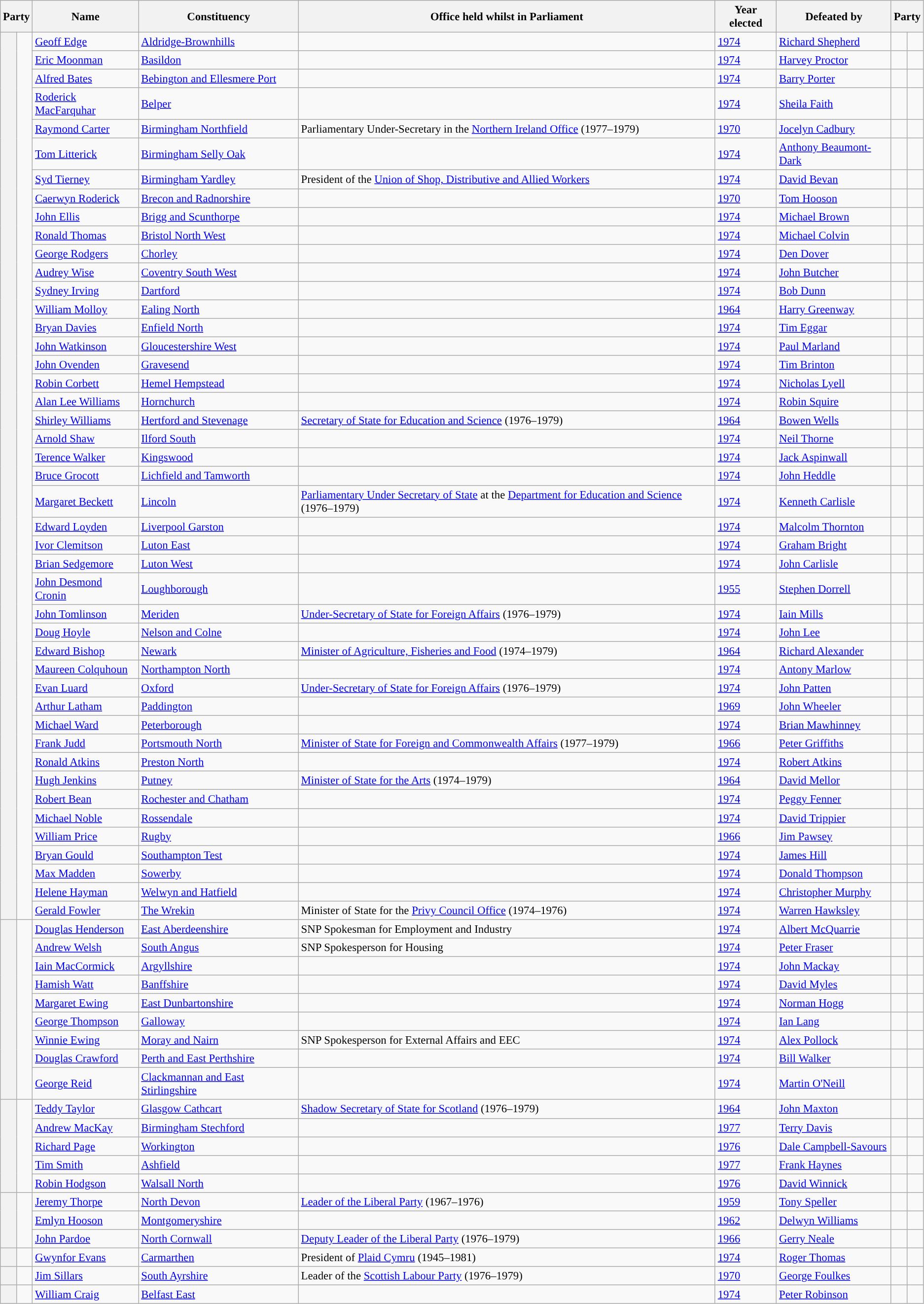<table class="wikitable sortable" style="font-size: 95%;">
<tr>
<th colspan="2">Party</th>
<th>Name</th>
<th>Constituency</th>
<th>Office held whilst in Parliament</th>
<th>Year elected</th>
<th>Defeated by</th>
<th colspan="2">Party</th>
</tr>
<tr>
<th rowspan=45 style="background-color: "></th>
<td rowspan=45></td>
<td><a href='#'>Geoff Edge</a></td>
<td><a href='#'>Aldridge-Brownhills</a></td>
<td></td>
<td><a href='#'>1974</a></td>
<td><a href='#'>Richard Shepherd</a></td>
<td style="background-color: "></td>
<td></td>
</tr>
<tr>
<td><a href='#'>Eric Moonman</a></td>
<td><a href='#'>Basildon</a></td>
<td></td>
<td><a href='#'>1974</a></td>
<td><a href='#'>Harvey Proctor</a></td>
<td style="background-color: "></td>
<td></td>
</tr>
<tr>
<td><a href='#'>Alfred Bates</a></td>
<td><a href='#'>Bebington and Ellesmere Port</a></td>
<td></td>
<td><a href='#'>1974</a></td>
<td><a href='#'>Barry Porter</a></td>
<td style="background-color: "></td>
<td></td>
</tr>
<tr>
<td><a href='#'>Roderick MacFarquhar</a></td>
<td><a href='#'>Belper</a></td>
<td></td>
<td><a href='#'>1974</a></td>
<td><a href='#'>Sheila Faith</a></td>
<td style="background-color: "></td>
<td></td>
</tr>
<tr>
<td><a href='#'>Raymond Carter</a></td>
<td><a href='#'>Birmingham Northfield</a></td>
<td>Parliamentary Under-Secretary in the <a href='#'>Northern Ireland Office</a> (1977–1979)</td>
<td><a href='#'>1970</a></td>
<td><a href='#'>Jocelyn Cadbury</a></td>
<td style="background-color: "></td>
<td></td>
</tr>
<tr>
<td><a href='#'>Tom Litterick</a></td>
<td><a href='#'>Birmingham Selly Oak</a></td>
<td></td>
<td><a href='#'>1974</a></td>
<td><a href='#'>Anthony Beaumont-Dark</a></td>
<td style="background-color: "></td>
<td></td>
</tr>
<tr>
<td><a href='#'>Syd Tierney</a></td>
<td><a href='#'>Birmingham Yardley</a></td>
<td>President of the <a href='#'>Union of Shop, Distributive and Allied Workers</a></td>
<td><a href='#'>1974</a></td>
<td><a href='#'>David Bevan</a></td>
<td style="background-color: "></td>
<td></td>
</tr>
<tr>
<td><a href='#'>Caerwyn Roderick</a></td>
<td><a href='#'>Brecon and Radnorshire</a></td>
<td></td>
<td><a href='#'>1970</a></td>
<td><a href='#'>Tom Hooson</a></td>
<td style="background-color: "></td>
<td></td>
</tr>
<tr>
<td><a href='#'>John Ellis</a></td>
<td><a href='#'>Brigg and Scunthorpe</a></td>
<td></td>
<td><a href='#'>1974</a></td>
<td><a href='#'>Michael Brown</a></td>
<td style="background-color: "></td>
<td></td>
</tr>
<tr>
<td><a href='#'>Ronald Thomas</a></td>
<td><a href='#'>Bristol North West</a></td>
<td></td>
<td><a href='#'>1974</a></td>
<td><a href='#'>Michael Colvin</a></td>
<td style="background-color: "></td>
<td></td>
</tr>
<tr>
<td><a href='#'>George Rodgers</a></td>
<td><a href='#'>Chorley</a></td>
<td></td>
<td><a href='#'>1974</a></td>
<td><a href='#'>Den Dover</a></td>
<td style="background-color: "></td>
<td></td>
</tr>
<tr>
<td><a href='#'>Audrey Wise</a></td>
<td><a href='#'>Coventry South West</a></td>
<td></td>
<td><a href='#'>1974</a></td>
<td><a href='#'>John Butcher</a></td>
<td style="background-color: "></td>
<td></td>
</tr>
<tr>
<td><a href='#'>Sydney Irving</a></td>
<td><a href='#'>Dartford</a></td>
<td></td>
<td><a href='#'>1974</a></td>
<td><a href='#'>Bob Dunn</a></td>
<td style="background-color: "></td>
<td></td>
</tr>
<tr>
<td><a href='#'>William Molloy</a></td>
<td><a href='#'>Ealing North</a></td>
<td></td>
<td><a href='#'>1964</a></td>
<td><a href='#'>Harry Greenway</a></td>
<td style="background-color: "></td>
<td></td>
</tr>
<tr>
<td><a href='#'>Bryan Davies</a></td>
<td><a href='#'>Enfield North</a></td>
<td></td>
<td><a href='#'>1974</a></td>
<td><a href='#'>Tim Eggar</a></td>
<td style="background-color: "></td>
<td></td>
</tr>
<tr>
<td><a href='#'>John Watkinson</a></td>
<td><a href='#'>Gloucestershire West</a></td>
<td></td>
<td><a href='#'>1974</a></td>
<td><a href='#'>Paul Marland</a></td>
<td style="background-color: "></td>
<td></td>
</tr>
<tr>
<td><a href='#'>John Ovenden</a></td>
<td><a href='#'>Gravesend</a></td>
<td></td>
<td><a href='#'>1974</a></td>
<td><a href='#'>Tim Brinton</a></td>
<td style="background-color: "></td>
<td></td>
</tr>
<tr>
<td><a href='#'>Robin Corbett</a></td>
<td><a href='#'>Hemel Hempstead</a></td>
<td></td>
<td><a href='#'>1974</a></td>
<td><a href='#'>Nicholas Lyell</a></td>
<td style="background-color: "></td>
<td></td>
</tr>
<tr>
<td><a href='#'>Alan Lee Williams</a></td>
<td><a href='#'>Hornchurch</a></td>
<td></td>
<td><a href='#'>1974</a></td>
<td><a href='#'>Robin Squire</a></td>
<td style="background-color: "></td>
<td></td>
</tr>
<tr>
<td><a href='#'>Shirley Williams</a></td>
<td><a href='#'>Hertford and Stevenage</a></td>
<td><a href='#'>Secretary of State for Education and Science</a> (1976–1979)</td>
<td><a href='#'>1964</a></td>
<td><a href='#'>Bowen Wells</a></td>
<td style="background-color: "></td>
<td></td>
</tr>
<tr>
<td><a href='#'>Arnold Shaw</a></td>
<td><a href='#'>Ilford South</a></td>
<td></td>
<td><a href='#'>1974</a></td>
<td><a href='#'>Neil Thorne</a></td>
<td style="background-color: "></td>
<td></td>
</tr>
<tr>
<td><a href='#'>Terence Walker</a></td>
<td><a href='#'>Kingswood</a></td>
<td></td>
<td><a href='#'>1974</a></td>
<td><a href='#'>Jack Aspinwall</a></td>
<td style="background-color: "></td>
<td></td>
</tr>
<tr>
<td><a href='#'>Bruce Grocott</a></td>
<td><a href='#'>Lichfield and Tamworth</a></td>
<td></td>
<td><a href='#'>1974</a></td>
<td><a href='#'>John Heddle</a></td>
<td style="background-color: "></td>
<td></td>
</tr>
<tr>
<td><a href='#'>Margaret Beckett</a></td>
<td><a href='#'>Lincoln</a></td>
<td><a href='#'>Parliamentary Under Secretary of State</a> at the <a href='#'>Department for Education and Science</a> (1976–1979)</td>
<td><a href='#'>1974</a></td>
<td><a href='#'>Kenneth Carlisle</a></td>
<td style="background-color: "></td>
<td></td>
</tr>
<tr>
<td><a href='#'>Edward Loyden</a></td>
<td><a href='#'>Liverpool Garston</a></td>
<td></td>
<td><a href='#'>1974</a></td>
<td><a href='#'>Malcolm Thornton</a></td>
<td style="background-color: "></td>
<td></td>
</tr>
<tr>
<td><a href='#'>Ivor Clemitson</a></td>
<td><a href='#'>Luton East</a></td>
<td></td>
<td><a href='#'>1974</a></td>
<td><a href='#'>Graham Bright</a></td>
<td style="background-color: "></td>
<td></td>
</tr>
<tr>
<td><a href='#'>Brian Sedgemore</a></td>
<td><a href='#'>Luton West</a></td>
<td></td>
<td><a href='#'>1974</a></td>
<td><a href='#'>John Carlisle</a></td>
<td style="background-color: "></td>
<td></td>
</tr>
<tr>
<td><a href='#'>John Desmond Cronin</a></td>
<td><a href='#'>Loughborough</a></td>
<td></td>
<td><a href='#'>1955</a></td>
<td><a href='#'>Stephen Dorrell</a></td>
<td style="background-color: "></td>
<td></td>
</tr>
<tr>
<td><a href='#'>John Tomlinson</a></td>
<td><a href='#'>Meriden</a></td>
<td><a href='#'>Under-Secretary of State for Foreign Affairs</a> (1976–1979)</td>
<td><a href='#'>1974</a></td>
<td><a href='#'>Iain Mills</a></td>
<td style="background-color: "></td>
<td></td>
</tr>
<tr>
<td><a href='#'>Doug Hoyle</a></td>
<td><a href='#'>Nelson and Colne</a></td>
<td></td>
<td><a href='#'>1974</a></td>
<td><a href='#'>John Lee</a></td>
<td style="background-color: "></td>
<td></td>
</tr>
<tr>
<td><a href='#'>Edward Bishop</a></td>
<td><a href='#'>Newark</a></td>
<td><a href='#'>Minister of Agriculture, Fisheries and Food</a> (1974–1979)</td>
<td><a href='#'>1964</a></td>
<td><a href='#'>Richard Alexander</a></td>
<td style="background-color: "></td>
<td></td>
</tr>
<tr>
<td><a href='#'>Maureen Colquhoun</a></td>
<td><a href='#'>Northampton North</a></td>
<td></td>
<td><a href='#'>1974</a></td>
<td><a href='#'>Antony Marlow</a></td>
<td style="background-color: "></td>
<td></td>
</tr>
<tr>
<td><a href='#'>Evan Luard</a></td>
<td><a href='#'>Oxford</a></td>
<td><a href='#'>Under-Secretary of State for Foreign Affairs</a> (1976–1979)</td>
<td><a href='#'>1974</a></td>
<td><a href='#'>John Patten</a></td>
<td style="background-color: "></td>
<td></td>
</tr>
<tr>
<td><a href='#'>Arthur Latham</a></td>
<td><a href='#'>Paddington</a></td>
<td></td>
<td><a href='#'>1969</a></td>
<td><a href='#'>John Wheeler</a></td>
<td style="background-color: "></td>
<td></td>
</tr>
<tr>
<td><a href='#'>Michael Ward</a></td>
<td><a href='#'>Peterborough</a></td>
<td></td>
<td><a href='#'>1974</a></td>
<td><a href='#'>Brian Mawhinney</a></td>
<td style="background-color: "></td>
<td></td>
</tr>
<tr>
<td><a href='#'>Frank Judd</a></td>
<td><a href='#'>Portsmouth North</a></td>
<td><a href='#'>Minister of State for Foreign and Commonwealth Affairs</a> (1977–1979)</td>
<td><a href='#'>1966</a></td>
<td><a href='#'>Peter Griffiths</a></td>
<td style="background-color: "></td>
<td></td>
</tr>
<tr>
<td><a href='#'>Ronald Atkins</a></td>
<td><a href='#'>Preston North</a></td>
<td></td>
<td><a href='#'>1974</a></td>
<td><a href='#'>Robert Atkins</a></td>
<td style="background-color: "></td>
<td></td>
</tr>
<tr>
<td><a href='#'>Hugh Jenkins</a></td>
<td><a href='#'>Putney</a></td>
<td><a href='#'>Minister of State for the Arts</a> (1974–1979)</td>
<td><a href='#'>1964</a></td>
<td><a href='#'>David Mellor</a></td>
<td style="background-color: "></td>
<td></td>
</tr>
<tr>
<td><a href='#'>Robert Bean</a></td>
<td><a href='#'>Rochester and Chatham</a></td>
<td></td>
<td><a href='#'>1974</a></td>
<td><a href='#'>Peggy Fenner</a></td>
<td style="background-color: "></td>
<td></td>
</tr>
<tr>
<td><a href='#'>Michael Noble</a></td>
<td><a href='#'>Rossendale</a></td>
<td></td>
<td><a href='#'>1974</a></td>
<td><a href='#'>David Trippier</a></td>
<td style="background-color: "></td>
<td></td>
</tr>
<tr>
<td><a href='#'>William Price</a></td>
<td><a href='#'>Rugby</a></td>
<td></td>
<td><a href='#'>1966</a></td>
<td><a href='#'>Jim Pawsey</a></td>
<td style="background-color: "></td>
<td></td>
</tr>
<tr>
<td><a href='#'>Bryan Gould</a></td>
<td><a href='#'>Southampton Test</a></td>
<td></td>
<td><a href='#'>1974</a></td>
<td><a href='#'>James Hill</a></td>
<td style="background-color: "></td>
<td></td>
</tr>
<tr>
<td><a href='#'>Max Madden</a></td>
<td><a href='#'>Sowerby</a></td>
<td></td>
<td><a href='#'>1974</a></td>
<td><a href='#'>Donald Thompson</a></td>
<td style="background-color: "></td>
<td></td>
</tr>
<tr>
<td><a href='#'>Helene Hayman</a></td>
<td><a href='#'>Welwyn and Hatfield</a></td>
<td></td>
<td><a href='#'>1974</a></td>
<td><a href='#'>Christopher Murphy</a></td>
<td style="background-color: "></td>
<td></td>
</tr>
<tr>
<td><a href='#'>Gerald Fowler</a></td>
<td><a href='#'>The Wrekin</a></td>
<td>Minister of State for the <a href='#'>Privy Council Office</a> (1974–1976)</td>
<td><a href='#'>1974</a></td>
<td><a href='#'>Warren Hawksley</a></td>
<td style="background-color: "></td>
<td></td>
</tr>
<tr>
<th rowspan=9 style="background-color: "></th>
<td rowspan=9></td>
<td><a href='#'>Douglas Henderson</a></td>
<td><a href='#'>East Aberdeenshire</a></td>
<td>SNP Spokesman for Employment and Industry</td>
<td><a href='#'>1974</a></td>
<td><a href='#'>Albert McQuarrie</a></td>
<td style="background-color: "></td>
<td></td>
</tr>
<tr>
<td><a href='#'>Andrew Welsh</a></td>
<td><a href='#'>South Angus</a></td>
<td>SNP Spokesperson for Housing</td>
<td><a href='#'>1974</a></td>
<td><a href='#'>Peter Fraser</a></td>
<td style="background-color: "></td>
<td></td>
</tr>
<tr>
<td><a href='#'>Iain MacCormick</a></td>
<td><a href='#'>Argyllshire</a></td>
<td></td>
<td><a href='#'>1974</a></td>
<td><a href='#'>John Mackay</a></td>
<td style="background-color: "></td>
<td></td>
</tr>
<tr>
<td><a href='#'>Hamish Watt</a></td>
<td><a href='#'>Banffshire</a></td>
<td></td>
<td><a href='#'>1974</a></td>
<td><a href='#'>David Myles</a></td>
<td style="background-color: "></td>
<td></td>
</tr>
<tr>
<td><a href='#'>Margaret Ewing</a></td>
<td><a href='#'>East Dunbartonshire</a></td>
<td></td>
<td><a href='#'>1974</a></td>
<td><a href='#'>Norman Hogg</a></td>
<td style="background-color: "></td>
<td></td>
</tr>
<tr>
<td><a href='#'>George Thompson</a></td>
<td><a href='#'>Galloway</a></td>
<td></td>
<td><a href='#'>1974</a></td>
<td><a href='#'>Ian Lang</a></td>
<td style="background-color: "></td>
<td></td>
</tr>
<tr>
<td><a href='#'>Winnie Ewing</a></td>
<td><a href='#'>Moray and Nairn</a></td>
<td>SNP Spokesperson for External Affairs and EEC</td>
<td><a href='#'>1974</a></td>
<td><a href='#'>Alex Pollock</a></td>
<td style="background-color: "></td>
<td></td>
</tr>
<tr>
<td><a href='#'>Douglas Crawford</a></td>
<td><a href='#'>Perth and East Perthshire</a></td>
<td></td>
<td><a href='#'>1974</a></td>
<td><a href='#'>Bill Walker</a></td>
<td style="background-color: "></td>
<td></td>
</tr>
<tr>
<td><a href='#'>George Reid</a></td>
<td><a href='#'>Clackmannan and East Stirlingshire</a></td>
<td></td>
<td><a href='#'>1974</a></td>
<td><a href='#'>Martin O'Neill</a></td>
<td style="background-color: "></td>
<td></td>
</tr>
<tr>
<th rowspan=5 style="background-color: "></th>
<td rowspan=5></td>
<td><a href='#'>Teddy Taylor</a></td>
<td><a href='#'>Glasgow Cathcart</a></td>
<td><a href='#'>Shadow Secretary of State for Scotland</a> (1976–1979)</td>
<td><a href='#'>1964</a></td>
<td><a href='#'>John Maxton</a></td>
<td style="background-color: "></td>
<td></td>
</tr>
<tr>
<td><a href='#'>Andrew MacKay</a></td>
<td><a href='#'>Birmingham Stechford</a></td>
<td></td>
<td><a href='#'>1977</a></td>
<td><a href='#'>Terry Davis</a></td>
<td style="background-color: "></td>
<td></td>
</tr>
<tr>
<td><a href='#'>Richard Page</a></td>
<td><a href='#'>Workington</a></td>
<td></td>
<td><a href='#'>1976</a></td>
<td><a href='#'>Dale Campbell-Savours</a></td>
<td style="background-color: "></td>
<td></td>
</tr>
<tr>
<td><a href='#'>Tim Smith</a></td>
<td><a href='#'>Ashfield</a></td>
<td></td>
<td><a href='#'>1977</a></td>
<td><a href='#'>Frank Haynes</a></td>
<td style="background-color: "></td>
<td></td>
</tr>
<tr>
<td><a href='#'>Robin Hodgson</a></td>
<td><a href='#'>Walsall North</a></td>
<td></td>
<td><a href='#'>1976</a></td>
<td><a href='#'>David Winnick</a></td>
<td style="background-color: "></td>
<td></td>
</tr>
<tr>
<th rowspan=3 style="background-color: "></th>
<td rowspan=3></td>
<td><a href='#'>Jeremy Thorpe</a></td>
<td><a href='#'>North Devon</a></td>
<td><a href='#'>Leader of the Liberal Party</a> (1967–1976)</td>
<td><a href='#'>1959</a></td>
<td><a href='#'>Tony Speller</a></td>
<td style="background-color: "></td>
<td></td>
</tr>
<tr>
<td><a href='#'>Emlyn Hooson</a></td>
<td><a href='#'>Montgomeryshire</a></td>
<td></td>
<td><a href='#'>1962</a></td>
<td><a href='#'>Delwyn Williams</a></td>
<td style="background-color: "></td>
<td></td>
</tr>
<tr>
<td><a href='#'>John Pardoe</a></td>
<td><a href='#'>North Cornwall</a></td>
<td><a href='#'>Deputy Leader of the Liberal Party</a> (1976–1979)</td>
<td><a href='#'>1966</a></td>
<td><a href='#'>Gerry Neale</a></td>
<td style="background-color: "></td>
<td></td>
</tr>
<tr>
<th rowspan=1 style="background-color: "></th>
<td rowspan=1></td>
<td><a href='#'>Gwynfor Evans</a></td>
<td><a href='#'>Carmarthen</a></td>
<td>President of <a href='#'>Plaid Cymru</a> (1945–1981)</td>
<td><a href='#'>1974</a></td>
<td><a href='#'>Roger Thomas</a></td>
<td style="background-color: "></td>
<td></td>
</tr>
<tr>
<th rowspan=1 style="background-color: "></th>
<td rowspan=1></td>
<td><a href='#'>Jim Sillars</a></td>
<td><a href='#'>South Ayrshire</a></td>
<td>Leader of the <a href='#'>Scottish Labour Party</a> (1976–1979)</td>
<td><a href='#'>1970</a></td>
<td><a href='#'>George Foulkes</a></td>
<td style="background-color: "></td>
<td></td>
</tr>
<tr>
<th rowspan=1 style="background-color: "></th>
<td rowspan=1></td>
<td><a href='#'>William Craig</a></td>
<td><a href='#'>Belfast East</a></td>
<td></td>
<td><a href='#'>1974</a></td>
<td><a href='#'>Peter Robinson</a></td>
<td style="background-color: "></td>
<td></td>
</tr>
</table>
